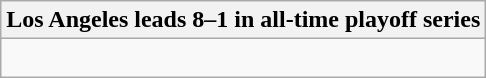<table class="wikitable collapsible collapsed">
<tr>
<th>Los Angeles leads 8–1 in all-time playoff series</th>
</tr>
<tr>
<td><br>







</td>
</tr>
</table>
